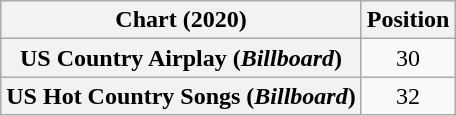<table class="wikitable sortable plainrowheaders" style="text-align:center">
<tr>
<th scope="col">Chart (2020)</th>
<th scope="col">Position</th>
</tr>
<tr>
<th scope="row">US Country Airplay (<em>Billboard</em>)</th>
<td>30</td>
</tr>
<tr>
<th scope="row">US Hot Country Songs (<em>Billboard</em>)</th>
<td>32</td>
</tr>
</table>
